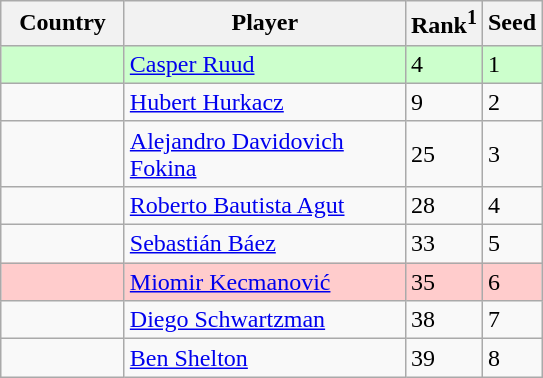<table class=wikitable>
<tr>
<th width="75">Country</th>
<th width="180">Player</th>
<th>Rank<sup>1</sup></th>
<th>Seed</th>
</tr>
<tr bgcolor=#cfc>
<td></td>
<td><a href='#'>Casper Ruud</a></td>
<td>4</td>
<td>1</td>
</tr>
<tr>
<td></td>
<td><a href='#'>Hubert Hurkacz</a></td>
<td>9</td>
<td>2</td>
</tr>
<tr>
<td></td>
<td><a href='#'>Alejandro Davidovich Fokina</a></td>
<td>25</td>
<td>3</td>
</tr>
<tr>
<td></td>
<td><a href='#'>Roberto Bautista Agut</a></td>
<td>28</td>
<td>4</td>
</tr>
<tr>
<td></td>
<td><a href='#'>Sebastián Báez</a></td>
<td>33</td>
<td>5</td>
</tr>
<tr bgcolor=#fcc>
<td></td>
<td><a href='#'>Miomir Kecmanović</a></td>
<td>35</td>
<td>6</td>
</tr>
<tr>
<td></td>
<td><a href='#'>Diego Schwartzman</a></td>
<td>38</td>
<td>7</td>
</tr>
<tr>
<td></td>
<td><a href='#'>Ben Shelton</a></td>
<td>39</td>
<td>8</td>
</tr>
</table>
